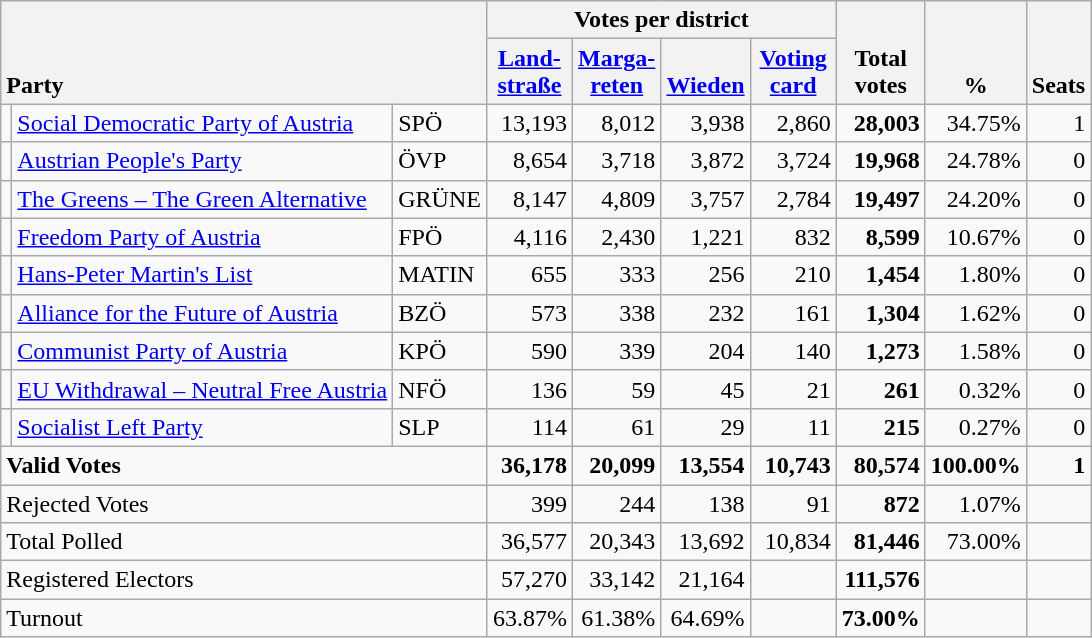<table class="wikitable" border="1" style="text-align:right;">
<tr>
<th style="text-align:left;" valign=bottom rowspan=2 colspan=3>Party</th>
<th colspan=4>Votes per district</th>
<th align=center valign=bottom rowspan=2 width="50">Total<br>votes</th>
<th align=center valign=bottom rowspan=2 width="50">%</th>
<th align=center valign=bottom rowspan=2>Seats</th>
</tr>
<tr>
<th align=center valign=bottom width="50"><a href='#'>Land-<br>straße</a></th>
<th align=center valign=bottom width="50"><a href='#'>Marga-<br>reten</a></th>
<th align=center valign=bottom width="50"><a href='#'>Wieden</a></th>
<th align=center valign=bottom width="50"><a href='#'>Voting<br>card</a></th>
</tr>
<tr>
<td></td>
<td align=left><a href='#'>Social Democratic Party of Austria</a></td>
<td align=left>SPÖ</td>
<td>13,193</td>
<td>8,012</td>
<td>3,938</td>
<td>2,860</td>
<td><strong>28,003</strong></td>
<td>34.75%</td>
<td>1</td>
</tr>
<tr>
<td></td>
<td align=left><a href='#'>Austrian People's Party</a></td>
<td align=left>ÖVP</td>
<td>8,654</td>
<td>3,718</td>
<td>3,872</td>
<td>3,724</td>
<td><strong>19,968</strong></td>
<td>24.78%</td>
<td>0</td>
</tr>
<tr>
<td></td>
<td align=left style="white-space: nowrap;"><a href='#'>The Greens – The Green Alternative</a></td>
<td align=left>GRÜNE</td>
<td>8,147</td>
<td>4,809</td>
<td>3,757</td>
<td>2,784</td>
<td><strong>19,497</strong></td>
<td>24.20%</td>
<td>0</td>
</tr>
<tr>
<td></td>
<td align=left><a href='#'>Freedom Party of Austria</a></td>
<td align=left>FPÖ</td>
<td>4,116</td>
<td>2,430</td>
<td>1,221</td>
<td>832</td>
<td><strong>8,599</strong></td>
<td>10.67%</td>
<td>0</td>
</tr>
<tr>
<td></td>
<td align=left><a href='#'>Hans-Peter Martin's List</a></td>
<td align=left>MATIN</td>
<td>655</td>
<td>333</td>
<td>256</td>
<td>210</td>
<td><strong>1,454</strong></td>
<td>1.80%</td>
<td>0</td>
</tr>
<tr>
<td></td>
<td align=left><a href='#'>Alliance for the Future of Austria</a></td>
<td align=left>BZÖ</td>
<td>573</td>
<td>338</td>
<td>232</td>
<td>161</td>
<td><strong>1,304</strong></td>
<td>1.62%</td>
<td>0</td>
</tr>
<tr>
<td></td>
<td align=left><a href='#'>Communist Party of Austria</a></td>
<td align=left>KPÖ</td>
<td>590</td>
<td>339</td>
<td>204</td>
<td>140</td>
<td><strong>1,273</strong></td>
<td>1.58%</td>
<td>0</td>
</tr>
<tr>
<td></td>
<td align=left><a href='#'>EU Withdrawal – Neutral Free Austria</a></td>
<td align=left>NFÖ</td>
<td>136</td>
<td>59</td>
<td>45</td>
<td>21</td>
<td><strong>261</strong></td>
<td>0.32%</td>
<td>0</td>
</tr>
<tr>
<td></td>
<td align=left><a href='#'>Socialist Left Party</a></td>
<td align=left>SLP</td>
<td>114</td>
<td>61</td>
<td>29</td>
<td>11</td>
<td><strong>215</strong></td>
<td>0.27%</td>
<td>0</td>
</tr>
<tr style="font-weight:bold">
<td align=left colspan=3>Valid Votes</td>
<td>36,178</td>
<td>20,099</td>
<td>13,554</td>
<td>10,743</td>
<td>80,574</td>
<td>100.00%</td>
<td>1</td>
</tr>
<tr>
<td align=left colspan=3>Rejected Votes</td>
<td>399</td>
<td>244</td>
<td>138</td>
<td>91</td>
<td><strong>872</strong></td>
<td>1.07%</td>
<td></td>
</tr>
<tr>
<td align=left colspan=3>Total Polled</td>
<td>36,577</td>
<td>20,343</td>
<td>13,692</td>
<td>10,834</td>
<td><strong>81,446</strong></td>
<td>73.00%</td>
<td></td>
</tr>
<tr>
<td align=left colspan=3>Registered Electors</td>
<td>57,270</td>
<td>33,142</td>
<td>21,164</td>
<td></td>
<td><strong>111,576</strong></td>
<td></td>
<td></td>
</tr>
<tr>
<td align=left colspan=3>Turnout</td>
<td>63.87%</td>
<td>61.38%</td>
<td>64.69%</td>
<td></td>
<td><strong>73.00%</strong></td>
<td></td>
<td></td>
</tr>
</table>
